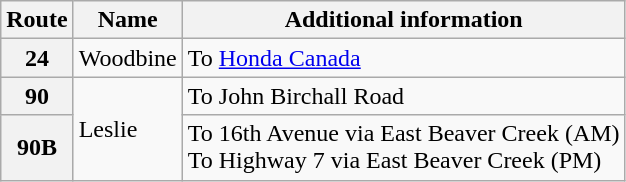<table class="wikitable">
<tr>
<th>Route</th>
<th>Name</th>
<th>Additional information</th>
</tr>
<tr>
<th>24</th>
<td>Woodbine</td>
<td>To <a href='#'>Honda Canada</a></td>
</tr>
<tr>
<th>90</th>
<td rowspan="2">Leslie</td>
<td>To John Birchall Road</td>
</tr>
<tr>
<th>90B</th>
<td>To 16th Avenue via East Beaver Creek (AM)<br>To Highway 7 via East Beaver Creek (PM)</td>
</tr>
</table>
